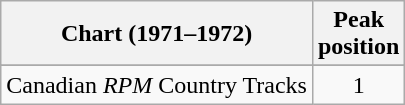<table class="wikitable sortable">
<tr>
<th align="left">Chart (1971–1972)</th>
<th align="center">Peak<br>position</th>
</tr>
<tr>
</tr>
<tr>
<td align="left">Canadian <em>RPM</em> Country Tracks</td>
<td align="center">1</td>
</tr>
</table>
